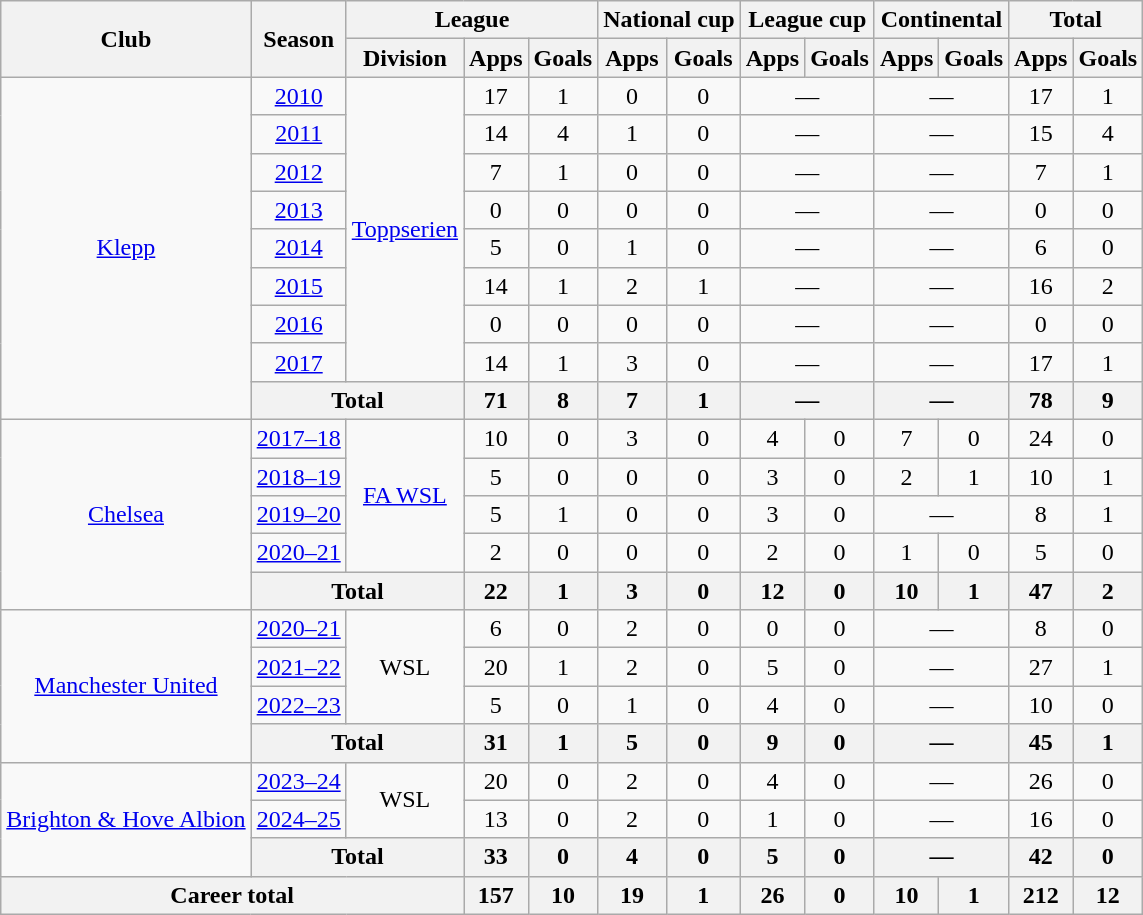<table class="wikitable" style="text-align: center;">
<tr>
<th rowspan="2">Club</th>
<th rowspan="2">Season</th>
<th colspan="3">League</th>
<th colspan="2">National cup</th>
<th colspan="2">League cup</th>
<th colspan="2">Continental</th>
<th colspan="2">Total</th>
</tr>
<tr>
<th>Division</th>
<th>Apps</th>
<th>Goals</th>
<th>Apps</th>
<th>Goals</th>
<th>Apps</th>
<th>Goals</th>
<th>Apps</th>
<th>Goals</th>
<th>Apps</th>
<th>Goals</th>
</tr>
<tr>
<td rowspan="9" valign="center"><a href='#'>Klepp</a></td>
<td><a href='#'>2010</a></td>
<td rowspan="8" valign="center"><a href='#'>Toppserien</a></td>
<td>17</td>
<td>1</td>
<td>0</td>
<td>0</td>
<td colspan="2">—</td>
<td colspan="2">—</td>
<td>17</td>
<td>1</td>
</tr>
<tr>
<td><a href='#'>2011</a></td>
<td>14</td>
<td>4</td>
<td>1</td>
<td>0</td>
<td colspan="2">—</td>
<td colspan="2">—</td>
<td>15</td>
<td>4</td>
</tr>
<tr>
<td><a href='#'>2012</a></td>
<td>7</td>
<td>1</td>
<td>0</td>
<td>0</td>
<td colspan="2">—</td>
<td colspan="2">—</td>
<td>7</td>
<td>1</td>
</tr>
<tr>
<td><a href='#'>2013</a></td>
<td>0</td>
<td>0</td>
<td>0</td>
<td>0</td>
<td colspan="2">—</td>
<td colspan="2">—</td>
<td>0</td>
<td>0</td>
</tr>
<tr>
<td><a href='#'>2014</a></td>
<td>5</td>
<td>0</td>
<td>1</td>
<td>0</td>
<td colspan="2">—</td>
<td colspan="2">—</td>
<td>6</td>
<td>0</td>
</tr>
<tr>
<td><a href='#'>2015</a></td>
<td>14</td>
<td>1</td>
<td>2</td>
<td>1</td>
<td colspan="2">—</td>
<td colspan="2">—</td>
<td>16</td>
<td>2</td>
</tr>
<tr>
<td><a href='#'>2016</a></td>
<td>0</td>
<td>0</td>
<td>0</td>
<td>0</td>
<td colspan="2">—</td>
<td colspan="2">—</td>
<td>0</td>
<td>0</td>
</tr>
<tr>
<td><a href='#'>2017</a></td>
<td>14</td>
<td>1</td>
<td>3</td>
<td>0</td>
<td colspan="2">—</td>
<td colspan="2">—</td>
<td>17</td>
<td>1</td>
</tr>
<tr>
<th colspan="2">Total</th>
<th>71</th>
<th>8</th>
<th>7</th>
<th>1</th>
<th colspan="2">—</th>
<th colspan="2">—</th>
<th>78</th>
<th>9</th>
</tr>
<tr>
<td rowspan="5" valign="center"><a href='#'>Chelsea</a></td>
<td><a href='#'>2017–18</a></td>
<td rowspan="4" valign="center"><a href='#'>FA WSL</a></td>
<td>10</td>
<td>0</td>
<td>3</td>
<td>0</td>
<td>4</td>
<td>0</td>
<td>7</td>
<td>0</td>
<td>24</td>
<td>0</td>
</tr>
<tr>
<td><a href='#'>2018–19</a></td>
<td>5</td>
<td>0</td>
<td>0</td>
<td>0</td>
<td>3</td>
<td>0</td>
<td>2</td>
<td>1</td>
<td>10</td>
<td>1</td>
</tr>
<tr>
<td><a href='#'>2019–20</a></td>
<td>5</td>
<td>1</td>
<td>0</td>
<td>0</td>
<td>3</td>
<td>0</td>
<td colspan="2">—</td>
<td>8</td>
<td>1</td>
</tr>
<tr>
<td><a href='#'>2020–21</a></td>
<td>2</td>
<td>0</td>
<td>0</td>
<td>0</td>
<td>2</td>
<td>0</td>
<td>1</td>
<td>0</td>
<td>5</td>
<td>0</td>
</tr>
<tr>
<th colspan="2">Total</th>
<th>22</th>
<th>1</th>
<th>3</th>
<th>0</th>
<th>12</th>
<th>0</th>
<th>10</th>
<th>1</th>
<th>47</th>
<th>2</th>
</tr>
<tr>
<td rowspan="4" valign="center"><a href='#'>Manchester United</a></td>
<td><a href='#'>2020–21</a></td>
<td rowspan="3" valign="center">WSL</td>
<td>6</td>
<td>0</td>
<td>2</td>
<td>0</td>
<td>0</td>
<td>0</td>
<td colspan="2">—</td>
<td>8</td>
<td>0</td>
</tr>
<tr>
<td><a href='#'>2021–22</a></td>
<td>20</td>
<td>1</td>
<td>2</td>
<td>0</td>
<td>5</td>
<td>0</td>
<td colspan="2">—</td>
<td>27</td>
<td>1</td>
</tr>
<tr>
<td><a href='#'>2022–23</a></td>
<td>5</td>
<td>0</td>
<td>1</td>
<td>0</td>
<td>4</td>
<td>0</td>
<td colspan="2">—</td>
<td>10</td>
<td>0</td>
</tr>
<tr>
<th colspan="2">Total</th>
<th>31</th>
<th>1</th>
<th>5</th>
<th>0</th>
<th>9</th>
<th>0</th>
<th colspan="2">—</th>
<th>45</th>
<th>1</th>
</tr>
<tr>
<td rowspan=3><a href='#'>Brighton & Hove Albion</a></td>
<td><a href='#'>2023–24</a></td>
<td rowspan=2>WSL</td>
<td>20</td>
<td>0</td>
<td>2</td>
<td>0</td>
<td>4</td>
<td>0</td>
<td colspan="2">—</td>
<td>26</td>
<td>0</td>
</tr>
<tr>
<td><a href='#'>2024–25</a></td>
<td>13</td>
<td>0</td>
<td>2</td>
<td>0</td>
<td>1</td>
<td>0</td>
<td colspan="2">—</td>
<td>16</td>
<td>0</td>
</tr>
<tr>
<th colspan="2">Total</th>
<th>33</th>
<th>0</th>
<th>4</th>
<th>0</th>
<th>5</th>
<th>0</th>
<th colspan="2">—</th>
<th>42</th>
<th>0</th>
</tr>
<tr>
<th colspan="3">Career total</th>
<th>157</th>
<th>10</th>
<th>19</th>
<th>1</th>
<th>26</th>
<th>0</th>
<th>10</th>
<th>1</th>
<th>212</th>
<th>12</th>
</tr>
</table>
